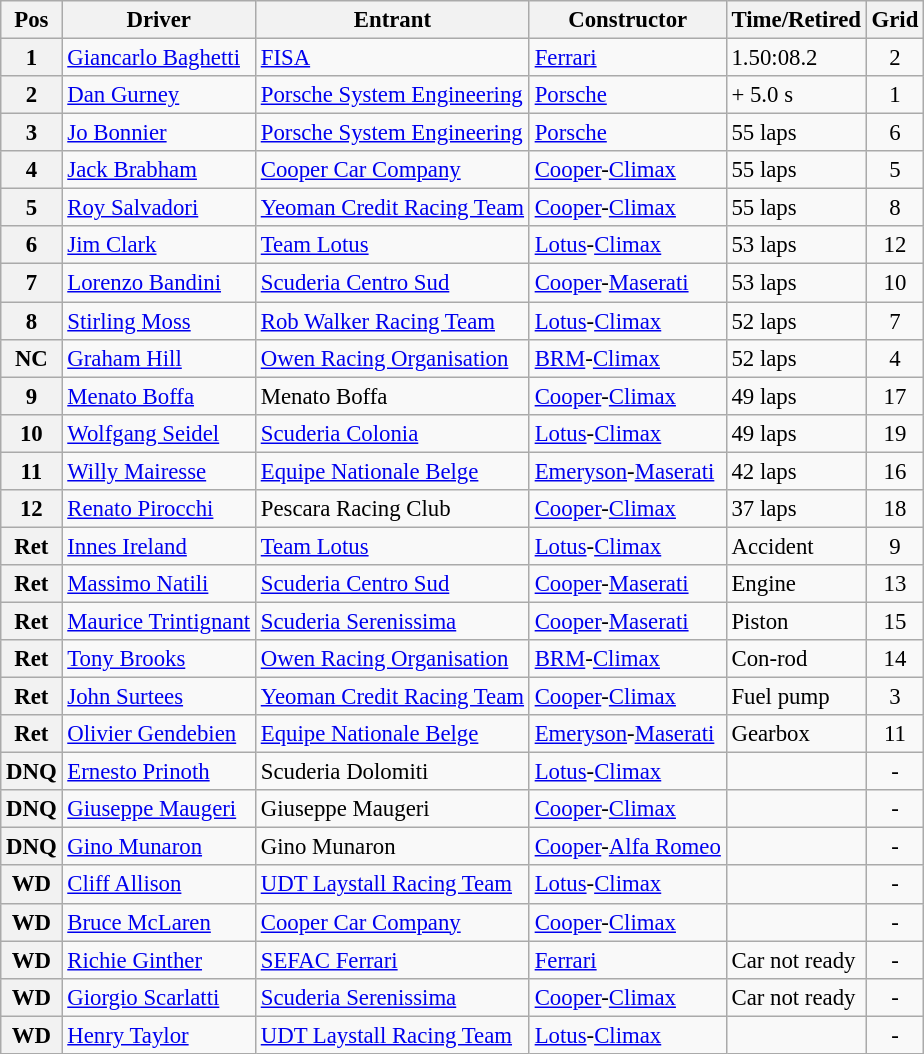<table class="wikitable" style="font-size: 95%;">
<tr>
<th>Pos</th>
<th>Driver</th>
<th>Entrant</th>
<th>Constructor</th>
<th>Time/Retired</th>
<th>Grid</th>
</tr>
<tr>
<th>1</th>
<td> <a href='#'>Giancarlo Baghetti</a></td>
<td><a href='#'>FISA</a></td>
<td><a href='#'>Ferrari</a></td>
<td>1.50:08.2</td>
<td style="text-align:center">2</td>
</tr>
<tr>
<th>2</th>
<td> <a href='#'>Dan Gurney</a></td>
<td><a href='#'>Porsche System Engineering</a></td>
<td><a href='#'>Porsche</a></td>
<td>+ 5.0 s</td>
<td style="text-align:center">1</td>
</tr>
<tr>
<th>3</th>
<td> <a href='#'>Jo Bonnier</a></td>
<td><a href='#'>Porsche System Engineering</a></td>
<td><a href='#'>Porsche</a></td>
<td>55 laps</td>
<td style="text-align:center">6</td>
</tr>
<tr>
<th>4</th>
<td> <a href='#'>Jack Brabham</a></td>
<td><a href='#'>Cooper Car Company</a></td>
<td><a href='#'>Cooper</a>-<a href='#'>Climax</a></td>
<td>55 laps</td>
<td style="text-align:center">5</td>
</tr>
<tr>
<th>5</th>
<td> <a href='#'>Roy Salvadori</a></td>
<td><a href='#'>Yeoman Credit Racing Team</a></td>
<td><a href='#'>Cooper</a>-<a href='#'>Climax</a></td>
<td>55 laps</td>
<td style="text-align:center">8</td>
</tr>
<tr>
<th>6</th>
<td> <a href='#'>Jim Clark</a></td>
<td><a href='#'>Team Lotus</a></td>
<td><a href='#'>Lotus</a>-<a href='#'>Climax</a></td>
<td>53 laps</td>
<td style="text-align:center">12</td>
</tr>
<tr>
<th>7</th>
<td> <a href='#'>Lorenzo Bandini</a></td>
<td><a href='#'>Scuderia Centro Sud</a></td>
<td><a href='#'>Cooper</a>-<a href='#'>Maserati</a></td>
<td>53 laps</td>
<td style="text-align:center">10</td>
</tr>
<tr>
<th>8</th>
<td> <a href='#'>Stirling Moss</a></td>
<td><a href='#'>Rob Walker Racing Team</a></td>
<td><a href='#'>Lotus</a>-<a href='#'>Climax</a></td>
<td>52 laps</td>
<td style="text-align:center">7</td>
</tr>
<tr>
<th>NC</th>
<td> <a href='#'>Graham Hill</a></td>
<td><a href='#'>Owen Racing Organisation</a></td>
<td><a href='#'>BRM</a>-<a href='#'>Climax</a></td>
<td>52 laps</td>
<td style="text-align:center">4</td>
</tr>
<tr>
<th>9</th>
<td> <a href='#'>Menato Boffa</a></td>
<td>Menato Boffa</td>
<td><a href='#'>Cooper</a>-<a href='#'>Climax</a></td>
<td>49 laps</td>
<td style="text-align:center">17</td>
</tr>
<tr>
<th>10</th>
<td> <a href='#'>Wolfgang Seidel</a></td>
<td><a href='#'>Scuderia Colonia</a></td>
<td><a href='#'>Lotus</a>-<a href='#'>Climax</a></td>
<td>49 laps</td>
<td style="text-align:center">19</td>
</tr>
<tr>
<th>11</th>
<td> <a href='#'>Willy Mairesse</a></td>
<td><a href='#'>Equipe Nationale Belge</a></td>
<td><a href='#'>Emeryson</a>-<a href='#'>Maserati</a></td>
<td>42 laps</td>
<td style="text-align:center">16</td>
</tr>
<tr>
<th>12</th>
<td> <a href='#'>Renato Pirocchi</a></td>
<td>Pescara Racing Club</td>
<td><a href='#'>Cooper</a>-<a href='#'>Climax</a></td>
<td>37 laps</td>
<td style="text-align:center">18</td>
</tr>
<tr>
<th>Ret</th>
<td> <a href='#'>Innes Ireland</a></td>
<td><a href='#'>Team Lotus</a></td>
<td><a href='#'>Lotus</a>-<a href='#'>Climax</a></td>
<td>Accident</td>
<td style="text-align:center">9</td>
</tr>
<tr>
<th>Ret</th>
<td> <a href='#'>Massimo Natili</a></td>
<td><a href='#'>Scuderia Centro Sud</a></td>
<td><a href='#'>Cooper</a>-<a href='#'>Maserati</a></td>
<td>Engine</td>
<td style="text-align:center">13</td>
</tr>
<tr>
<th>Ret</th>
<td> <a href='#'>Maurice Trintignant</a></td>
<td><a href='#'>Scuderia Serenissima</a></td>
<td><a href='#'>Cooper</a>-<a href='#'>Maserati</a></td>
<td>Piston</td>
<td style="text-align:center">15</td>
</tr>
<tr>
<th>Ret</th>
<td> <a href='#'>Tony Brooks</a></td>
<td><a href='#'>Owen Racing Organisation</a></td>
<td><a href='#'>BRM</a>-<a href='#'>Climax</a></td>
<td>Con-rod</td>
<td style="text-align:center">14</td>
</tr>
<tr>
<th>Ret</th>
<td> <a href='#'>John Surtees</a></td>
<td><a href='#'>Yeoman Credit Racing Team</a></td>
<td><a href='#'>Cooper</a>-<a href='#'>Climax</a></td>
<td>Fuel pump</td>
<td style="text-align:center">3</td>
</tr>
<tr>
<th>Ret</th>
<td> <a href='#'>Olivier Gendebien</a></td>
<td><a href='#'>Equipe Nationale Belge</a></td>
<td><a href='#'>Emeryson</a>-<a href='#'>Maserati</a></td>
<td>Gearbox</td>
<td style="text-align:center">11</td>
</tr>
<tr>
<th>DNQ</th>
<td> <a href='#'>Ernesto Prinoth</a></td>
<td>Scuderia Dolomiti</td>
<td><a href='#'>Lotus</a>-<a href='#'>Climax</a></td>
<td></td>
<td style="text-align:center">-</td>
</tr>
<tr>
<th>DNQ</th>
<td> <a href='#'>Giuseppe Maugeri</a></td>
<td>Giuseppe Maugeri</td>
<td><a href='#'>Cooper</a>-<a href='#'>Climax</a></td>
<td></td>
<td style="text-align:center">-</td>
</tr>
<tr>
<th>DNQ</th>
<td> <a href='#'>Gino Munaron</a></td>
<td>Gino Munaron</td>
<td><a href='#'>Cooper</a>-<a href='#'>Alfa Romeo</a></td>
<td></td>
<td style="text-align:center">-</td>
</tr>
<tr>
<th>WD</th>
<td> <a href='#'>Cliff Allison</a></td>
<td><a href='#'>UDT Laystall Racing Team</a></td>
<td><a href='#'>Lotus</a>-<a href='#'>Climax</a></td>
<td></td>
<td style="text-align:center">-</td>
</tr>
<tr>
<th>WD</th>
<td> <a href='#'>Bruce McLaren</a></td>
<td><a href='#'>Cooper Car Company</a></td>
<td><a href='#'>Cooper</a>-<a href='#'>Climax</a></td>
<td></td>
<td style="text-align:center">-</td>
</tr>
<tr>
<th>WD</th>
<td> <a href='#'>Richie Ginther</a></td>
<td><a href='#'>SEFAC Ferrari</a></td>
<td><a href='#'>Ferrari</a></td>
<td>Car not ready</td>
<td style="text-align:center">-</td>
</tr>
<tr>
<th>WD</th>
<td> <a href='#'>Giorgio Scarlatti</a></td>
<td><a href='#'>Scuderia Serenissima</a></td>
<td><a href='#'>Cooper</a>-<a href='#'>Climax</a></td>
<td>Car not ready</td>
<td style="text-align:center">-</td>
</tr>
<tr>
<th>WD</th>
<td> <a href='#'>Henry Taylor</a></td>
<td><a href='#'>UDT Laystall Racing Team</a></td>
<td><a href='#'>Lotus</a>-<a href='#'>Climax</a></td>
<td></td>
<td style="text-align:center">-</td>
</tr>
</table>
